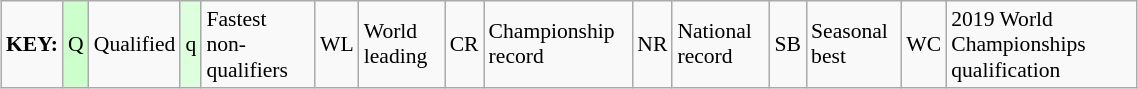<table class="wikitable" style="margin:0.5em auto; font-size:90%;position:relative;" width=60%>
<tr>
<td><strong>KEY:</strong></td>
<td bgcolor=ccffcc align=center>Q</td>
<td>Qualified</td>
<td bgcolor=ddffdd align=center>q</td>
<td>Fastest non-qualifiers</td>
<td align=center>WL</td>
<td>World leading</td>
<td align=center>CR</td>
<td>Championship record</td>
<td align=center>NR</td>
<td>National record</td>
<td align=center>SB</td>
<td>Seasonal best</td>
<td align=center>WC</td>
<td>2019 World Championships qualification</td>
</tr>
</table>
